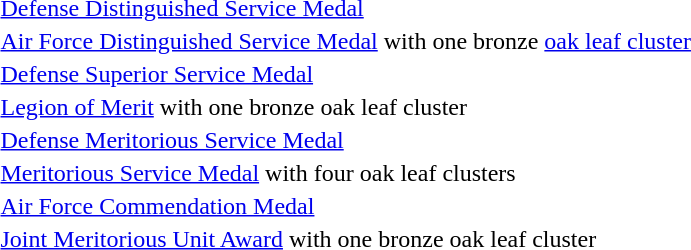<table>
<tr>
<td></td>
<td><a href='#'>Defense Distinguished Service Medal</a></td>
</tr>
<tr>
<td></td>
<td><a href='#'>Air Force Distinguished Service Medal</a> with one bronze <a href='#'>oak leaf cluster</a></td>
</tr>
<tr>
<td></td>
<td><a href='#'>Defense Superior Service Medal</a></td>
</tr>
<tr>
<td></td>
<td><a href='#'>Legion of Merit</a> with one bronze oak leaf cluster</td>
</tr>
<tr>
<td></td>
<td><a href='#'>Defense Meritorious Service Medal</a></td>
</tr>
<tr>
<td></td>
<td><a href='#'>Meritorious Service Medal</a> with four oak leaf clusters</td>
</tr>
<tr>
<td></td>
<td><a href='#'>Air Force Commendation Medal</a></td>
</tr>
<tr>
<td></td>
<td><a href='#'>Joint Meritorious Unit Award</a> with one bronze oak leaf cluster</td>
</tr>
<tr>
</tr>
</table>
